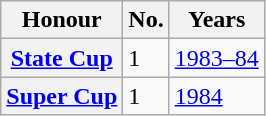<table class="wikitable plainrowheaders">
<tr>
<th scope=col>Honour</th>
<th scope=col>No.</th>
<th scope=col>Years</th>
</tr>
<tr>
<th scope=row><a href='#'>State Cup</a></th>
<td>1</td>
<td><a href='#'>1983–84</a></td>
</tr>
<tr>
<th scope=row><a href='#'>Super Cup</a></th>
<td>1</td>
<td><a href='#'>1984</a></td>
</tr>
</table>
